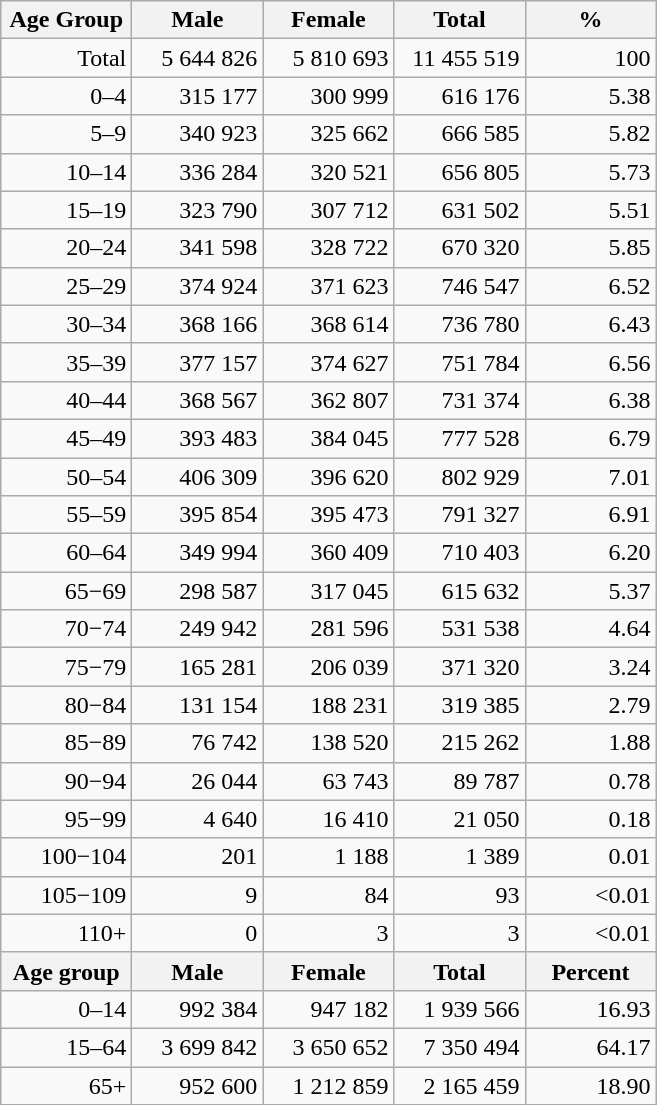<table class="wikitable">
<tr>
<th width="80pt">Age Group</th>
<th width="80pt">Male</th>
<th width="80pt">Female</th>
<th width="80pt">Total</th>
<th width="80pt">%</th>
</tr>
<tr>
<td align="right">Total</td>
<td align="right">5 644 826</td>
<td align="right">5 810 693</td>
<td align="right">11 455 519</td>
<td align="right">100</td>
</tr>
<tr>
<td align="right">0–4</td>
<td align="right">315 177</td>
<td align="right">300 999</td>
<td align="right">616 176</td>
<td align="right">5.38</td>
</tr>
<tr>
<td align="right">5–9</td>
<td align="right">340 923</td>
<td align="right">325 662</td>
<td align="right">666 585</td>
<td align="right">5.82</td>
</tr>
<tr>
<td align="right">10–14</td>
<td align="right">336 284</td>
<td align="right">320 521</td>
<td align="right">656 805</td>
<td align="right">5.73</td>
</tr>
<tr>
<td align="right">15–19</td>
<td align="right">323 790</td>
<td align="right">307 712</td>
<td align="right">631 502</td>
<td align="right">5.51</td>
</tr>
<tr>
<td align="right">20–24</td>
<td align="right">341 598</td>
<td align="right">328 722</td>
<td align="right">670 320</td>
<td align="right">5.85</td>
</tr>
<tr>
<td align="right">25–29</td>
<td align="right">374 924</td>
<td align="right">371 623</td>
<td align="right">746 547</td>
<td align="right">6.52</td>
</tr>
<tr>
<td align="right">30–34</td>
<td align="right">368 166</td>
<td align="right">368 614</td>
<td align="right">736 780</td>
<td align="right">6.43</td>
</tr>
<tr>
<td align="right">35–39</td>
<td align="right">377 157</td>
<td align="right">374 627</td>
<td align="right">751 784</td>
<td align="right">6.56</td>
</tr>
<tr>
<td align="right">40–44</td>
<td align="right">368 567</td>
<td align="right">362 807</td>
<td align="right">731 374</td>
<td align="right">6.38</td>
</tr>
<tr>
<td align="right">45–49</td>
<td align="right">393 483</td>
<td align="right">384 045</td>
<td align="right">777 528</td>
<td align="right">6.79</td>
</tr>
<tr>
<td align="right">50–54</td>
<td align="right">406 309</td>
<td align="right">396 620</td>
<td align="right">802 929</td>
<td align="right">7.01</td>
</tr>
<tr>
<td align="right">55–59</td>
<td align="right">395 854</td>
<td align="right">395 473</td>
<td align="right">791 327</td>
<td align="right">6.91</td>
</tr>
<tr>
<td align="right">60–64</td>
<td align="right">349 994</td>
<td align="right">360 409</td>
<td align="right">710 403</td>
<td align="right">6.20</td>
</tr>
<tr>
<td align="right">65−69</td>
<td align="right">298 587</td>
<td align="right">317 045</td>
<td align="right">615 632</td>
<td align="right">5.37</td>
</tr>
<tr>
<td align="right">70−74</td>
<td align="right">249 942</td>
<td align="right">281 596</td>
<td align="right">531 538</td>
<td align="right">4.64</td>
</tr>
<tr>
<td align="right">75−79</td>
<td align="right">165 281</td>
<td align="right">206 039</td>
<td align="right">371 320</td>
<td align="right">3.24</td>
</tr>
<tr>
<td align="right">80−84</td>
<td align="right">131 154</td>
<td align="right">188 231</td>
<td align="right">319 385</td>
<td align="right">2.79</td>
</tr>
<tr>
<td align="right">85−89</td>
<td align="right">76 742</td>
<td align="right">138 520</td>
<td align="right">215 262</td>
<td align="right">1.88</td>
</tr>
<tr>
<td align="right">90−94</td>
<td align="right">26 044</td>
<td align="right">63 743</td>
<td align="right">89 787</td>
<td align="right">0.78</td>
</tr>
<tr>
<td align="right">95−99</td>
<td align="right">4 640</td>
<td align="right">16 410</td>
<td align="right">21 050</td>
<td align="right">0.18</td>
</tr>
<tr>
<td align="right">100−104</td>
<td align="right">201</td>
<td align="right">1 188</td>
<td align="right">1 389</td>
<td align="right">0.01</td>
</tr>
<tr>
<td align="right">105−109</td>
<td align="right">9</td>
<td align="right">84</td>
<td align="right">93</td>
<td align="right"><0.01</td>
</tr>
<tr>
<td align="right">110+</td>
<td align="right">0</td>
<td align="right">3</td>
<td align="right">3</td>
<td align="right"><0.01</td>
</tr>
<tr>
<th width="50">Age group</th>
<th width="80pt">Male</th>
<th width="80">Female</th>
<th width="80">Total</th>
<th width="50">Percent</th>
</tr>
<tr>
<td align="right">0–14</td>
<td align="right">992 384</td>
<td align="right">947 182</td>
<td align="right">1 939 566</td>
<td align="right">16.93</td>
</tr>
<tr>
<td align="right">15–64</td>
<td align="right">3 699 842</td>
<td align="right">3 650 652</td>
<td align="right">7 350 494</td>
<td align="right">64.17</td>
</tr>
<tr>
<td align="right">65+</td>
<td align="right">952 600</td>
<td align="right">1 212 859</td>
<td align="right">2 165 459</td>
<td align="right">18.90</td>
</tr>
<tr>
</tr>
</table>
